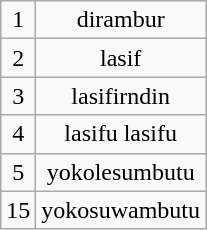<table class="wikitable" border="1" style="text-align:center">
<tr>
<td>1</td>
<td>dirambur</td>
</tr>
<tr>
<td>2</td>
<td>lasif</td>
</tr>
<tr>
<td>3</td>
<td>lasifirndin</td>
</tr>
<tr>
<td>4</td>
<td>lasifu lasifu</td>
</tr>
<tr>
<td>5</td>
<td>yokolesumbutu</td>
</tr>
<tr>
<td>15</td>
<td>yokosuwambutu</td>
</tr>
</table>
